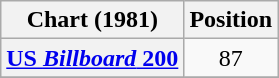<table class="wikitable sortable plainrowheaders" style="text-align:center">
<tr>
<th scope="col">Chart (1981)</th>
<th scope="col">Position</th>
</tr>
<tr>
<th scope="row"><a href='#'>US <em>Billboard</em> 200</a></th>
<td>87</td>
</tr>
<tr>
</tr>
</table>
